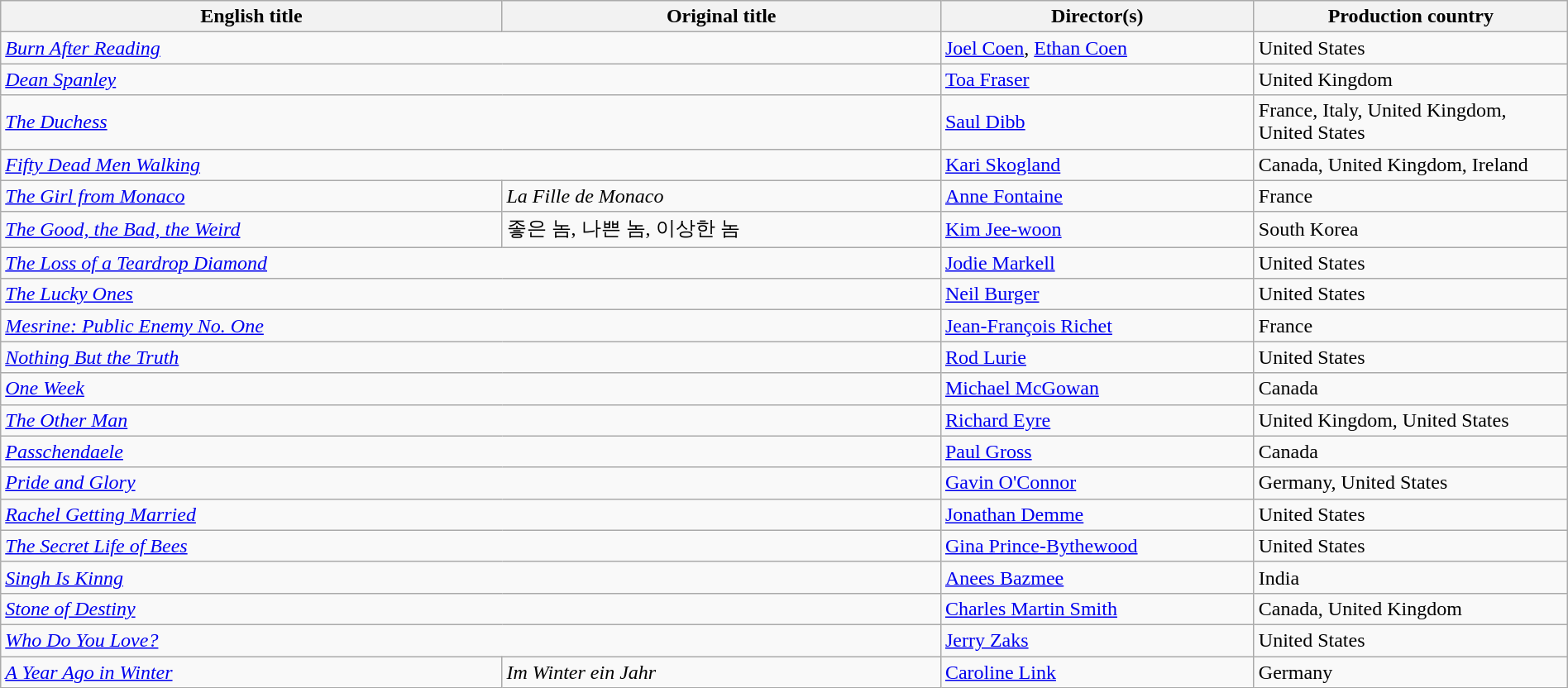<table class="sortable wikitable" width="100%" cellpadding="5">
<tr>
<th scope="col" width="32%">English title</th>
<th scope="col" width="28%">Original title</th>
<th scope="col" width="20%">Director(s)</th>
<th scope="col" width="20%">Production country</th>
</tr>
<tr>
<td colspan=2><em><a href='#'>Burn After Reading</a></em></td>
<td><a href='#'>Joel Coen</a>, <a href='#'>Ethan Coen</a></td>
<td>United States</td>
</tr>
<tr>
<td colspan=2><em><a href='#'>Dean Spanley</a></em></td>
<td><a href='#'>Toa Fraser</a></td>
<td>United Kingdom</td>
</tr>
<tr>
<td colspan=2><em><a href='#'>The Duchess</a></em></td>
<td><a href='#'>Saul Dibb</a></td>
<td>France, Italy, United Kingdom, United States</td>
</tr>
<tr>
<td colspan=2><em><a href='#'>Fifty Dead Men Walking</a></em></td>
<td><a href='#'>Kari Skogland</a></td>
<td>Canada, United Kingdom, Ireland</td>
</tr>
<tr>
<td><em><a href='#'>The Girl from Monaco</a></em></td>
<td><em>La Fille de Monaco</em></td>
<td><a href='#'>Anne Fontaine</a></td>
<td>France</td>
</tr>
<tr>
<td><em><a href='#'>The Good, the Bad, the Weird</a></em></td>
<td>좋은 놈, 나쁜 놈, 이상한 놈</td>
<td><a href='#'>Kim Jee-woon</a></td>
<td>South Korea</td>
</tr>
<tr>
<td colspan=2><em><a href='#'>The Loss of a Teardrop Diamond</a></em></td>
<td><a href='#'>Jodie Markell</a></td>
<td>United States</td>
</tr>
<tr>
<td colspan=2><em><a href='#'>The Lucky Ones</a></em></td>
<td><a href='#'>Neil Burger</a></td>
<td>United States</td>
</tr>
<tr>
<td colspan=2><em><a href='#'>Mesrine: Public Enemy No. One</a></em></td>
<td><a href='#'>Jean-François Richet</a></td>
<td>France</td>
</tr>
<tr>
<td colspan=2><em><a href='#'>Nothing But the Truth</a></em></td>
<td><a href='#'>Rod Lurie</a></td>
<td>United States</td>
</tr>
<tr>
<td colspan=2><em><a href='#'>One Week</a></em></td>
<td><a href='#'>Michael McGowan</a></td>
<td>Canada</td>
</tr>
<tr>
<td colspan=2><em><a href='#'>The Other Man</a></em></td>
<td><a href='#'>Richard Eyre</a></td>
<td>United Kingdom, United States</td>
</tr>
<tr>
<td colspan=2><em><a href='#'>Passchendaele</a></em></td>
<td><a href='#'>Paul Gross</a></td>
<td>Canada</td>
</tr>
<tr>
<td colspan=2><em><a href='#'>Pride and Glory</a></em></td>
<td><a href='#'>Gavin O'Connor</a></td>
<td>Germany, United States</td>
</tr>
<tr>
<td colspan=2><em><a href='#'>Rachel Getting Married</a></em></td>
<td><a href='#'>Jonathan Demme</a></td>
<td>United States</td>
</tr>
<tr>
<td colspan=2><em><a href='#'>The Secret Life of Bees</a></em></td>
<td><a href='#'>Gina Prince-Bythewood</a></td>
<td>United States</td>
</tr>
<tr>
<td colspan=2><em><a href='#'>Singh Is Kinng</a></em></td>
<td><a href='#'>Anees Bazmee</a></td>
<td>India</td>
</tr>
<tr>
<td colspan=2><em><a href='#'>Stone of Destiny</a></em></td>
<td><a href='#'>Charles Martin Smith</a></td>
<td>Canada, United Kingdom</td>
</tr>
<tr>
<td colspan=2><em><a href='#'>Who Do You Love?</a></em></td>
<td><a href='#'>Jerry Zaks</a></td>
<td>United States</td>
</tr>
<tr>
<td><em><a href='#'>A Year Ago in Winter</a></em></td>
<td><em>Im Winter ein Jahr</em></td>
<td><a href='#'>Caroline Link</a></td>
<td>Germany</td>
</tr>
</table>
